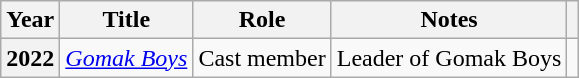<table class="wikitable plainrowheaders sortable" text-align=center>
<tr>
<th scope="col">Year</th>
<th scope="col">Title</th>
<th scope="col">Role</th>
<th scope="col" class="unsortable">Notes</th>
<th scope="col" class="unsortable"></th>
</tr>
<tr>
<th scope="row">2022</th>
<td><em><a href='#'>Gomak Boys</a></em></td>
<td>Cast member</td>
<td>Leader of Gomak Boys</td>
<td style="text-align:center"></td>
</tr>
</table>
